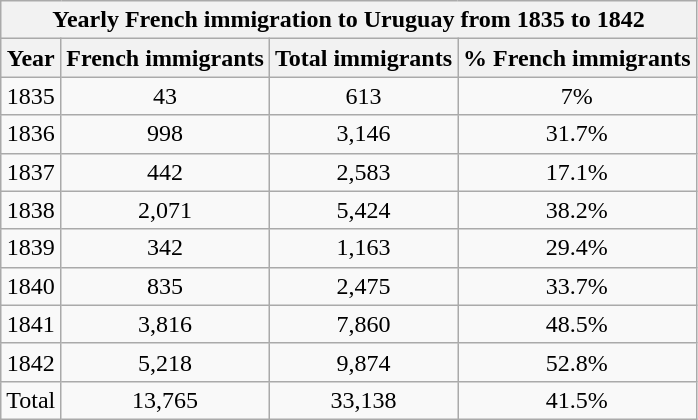<table class="wikitable" style="text-align:center;">
<tr>
<th colspan=5>Yearly French immigration to Uruguay from 1835 to 1842</th>
</tr>
<tr>
<th>Year</th>
<th>French immigrants</th>
<th>Total immigrants</th>
<th>% French immigrants</th>
</tr>
<tr>
<td>1835</td>
<td>43</td>
<td>613</td>
<td>7%</td>
</tr>
<tr>
<td>1836</td>
<td>998</td>
<td>3,146</td>
<td>31.7%</td>
</tr>
<tr>
<td>1837</td>
<td>442</td>
<td>2,583</td>
<td>17.1%</td>
</tr>
<tr>
<td>1838</td>
<td>2,071</td>
<td>5,424</td>
<td>38.2%</td>
</tr>
<tr>
<td>1839</td>
<td>342</td>
<td>1,163</td>
<td>29.4%</td>
</tr>
<tr>
<td>1840</td>
<td>835</td>
<td>2,475</td>
<td>33.7%</td>
</tr>
<tr>
<td>1841</td>
<td>3,816</td>
<td>7,860</td>
<td>48.5%</td>
</tr>
<tr>
<td>1842</td>
<td>5,218</td>
<td>9,874</td>
<td>52.8%</td>
</tr>
<tr>
<td>Total</td>
<td>13,765</td>
<td>33,138</td>
<td>41.5%</td>
</tr>
</table>
